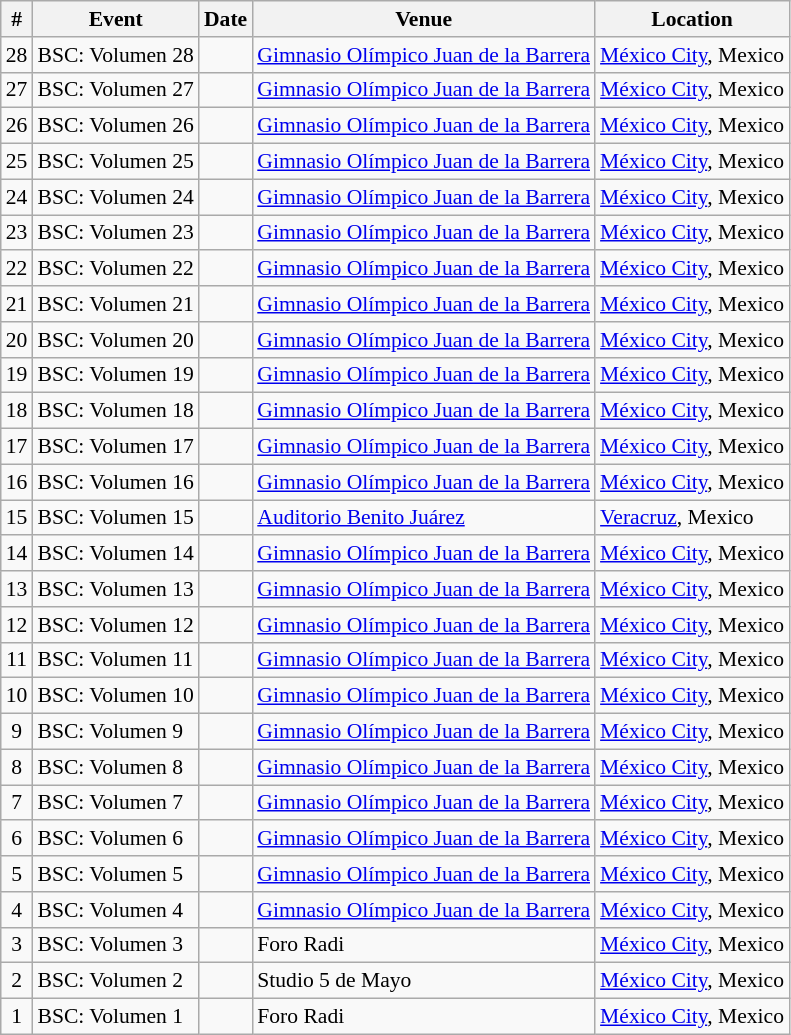<table class="sortable wikitable succession-box" style="font-size:90%;">
<tr>
<th scope="col">#</th>
<th scope="col">Event</th>
<th scope="col">Date</th>
<th scope="col">Venue</th>
<th scope="col">Location</th>
</tr>
<tr>
<td align=center>28</td>
<td>BSC: Volumen 28</td>
<td></td>
<td><a href='#'>Gimnasio Olímpico Juan de la Barrera</a></td>
<td><a href='#'>México City</a>, Mexico</td>
</tr>
<tr>
<td align=center>27</td>
<td>BSC: Volumen 27</td>
<td></td>
<td><a href='#'>Gimnasio Olímpico Juan de la Barrera</a></td>
<td><a href='#'>México City</a>, Mexico</td>
</tr>
<tr>
<td align=center>26</td>
<td>BSC: Volumen 26</td>
<td></td>
<td><a href='#'>Gimnasio Olímpico Juan de la Barrera</a></td>
<td><a href='#'>México City</a>, Mexico</td>
</tr>
<tr>
<td align=center>25</td>
<td>BSC: Volumen 25</td>
<td></td>
<td><a href='#'>Gimnasio Olímpico Juan de la Barrera</a></td>
<td><a href='#'>México City</a>, Mexico</td>
</tr>
<tr>
<td align=center>24</td>
<td>BSC: Volumen 24</td>
<td></td>
<td><a href='#'>Gimnasio Olímpico Juan de la Barrera</a></td>
<td><a href='#'>México City</a>, Mexico</td>
</tr>
<tr>
<td align=center>23</td>
<td>BSC: Volumen 23</td>
<td></td>
<td><a href='#'>Gimnasio Olímpico Juan de la Barrera</a></td>
<td><a href='#'>México City</a>, Mexico</td>
</tr>
<tr>
<td align=center>22</td>
<td>BSC: Volumen 22</td>
<td></td>
<td><a href='#'>Gimnasio Olímpico Juan de la Barrera</a></td>
<td><a href='#'>México City</a>, Mexico</td>
</tr>
<tr>
<td align=center>21</td>
<td>BSC: Volumen 21</td>
<td></td>
<td><a href='#'>Gimnasio Olímpico Juan de la Barrera</a></td>
<td><a href='#'>México City</a>, Mexico</td>
</tr>
<tr>
<td align=center>20</td>
<td>BSC: Volumen 20</td>
<td></td>
<td><a href='#'>Gimnasio Olímpico Juan de la Barrera</a></td>
<td><a href='#'>México City</a>, Mexico</td>
</tr>
<tr>
<td align=center>19</td>
<td>BSC: Volumen 19</td>
<td></td>
<td><a href='#'>Gimnasio Olímpico Juan de la Barrera</a></td>
<td><a href='#'>México City</a>, Mexico</td>
</tr>
<tr>
<td align=center>18</td>
<td>BSC: Volumen 18</td>
<td></td>
<td><a href='#'>Gimnasio Olímpico Juan de la Barrera</a></td>
<td><a href='#'>México City</a>, Mexico</td>
</tr>
<tr>
<td align=center>17</td>
<td>BSC: Volumen 17</td>
<td></td>
<td><a href='#'>Gimnasio Olímpico Juan de la Barrera</a></td>
<td><a href='#'>México City</a>, Mexico</td>
</tr>
<tr>
<td align=center>16</td>
<td>BSC: Volumen 16</td>
<td></td>
<td><a href='#'>Gimnasio Olímpico Juan de la Barrera</a></td>
<td><a href='#'>México City</a>, Mexico</td>
</tr>
<tr>
<td align=center>15</td>
<td>BSC: Volumen 15</td>
<td></td>
<td><a href='#'>Auditorio Benito Juárez</a></td>
<td><a href='#'>Veracruz</a>, Mexico</td>
</tr>
<tr>
<td align=center>14</td>
<td>BSC: Volumen 14</td>
<td></td>
<td><a href='#'>Gimnasio Olímpico Juan de la Barrera</a></td>
<td><a href='#'>México City</a>, Mexico</td>
</tr>
<tr>
<td align=center>13</td>
<td>BSC: Volumen 13</td>
<td></td>
<td><a href='#'>Gimnasio Olímpico Juan de la Barrera</a></td>
<td><a href='#'>México City</a>, Mexico</td>
</tr>
<tr>
<td align=center>12</td>
<td>BSC: Volumen 12</td>
<td></td>
<td><a href='#'>Gimnasio Olímpico Juan de la Barrera</a></td>
<td><a href='#'>México City</a>, Mexico</td>
</tr>
<tr>
<td align=center>11</td>
<td>BSC: Volumen 11</td>
<td></td>
<td><a href='#'>Gimnasio Olímpico Juan de la Barrera</a></td>
<td><a href='#'>México City</a>, Mexico</td>
</tr>
<tr>
<td align=center>10</td>
<td>BSC: Volumen 10</td>
<td></td>
<td><a href='#'>Gimnasio Olímpico Juan de la Barrera</a></td>
<td><a href='#'>México City</a>, Mexico</td>
</tr>
<tr>
<td align=center>9</td>
<td>BSC: Volumen 9</td>
<td></td>
<td><a href='#'>Gimnasio Olímpico Juan de la Barrera</a></td>
<td><a href='#'>México City</a>, Mexico</td>
</tr>
<tr>
<td align=center>8</td>
<td>BSC: Volumen 8</td>
<td></td>
<td><a href='#'>Gimnasio Olímpico Juan de la Barrera</a></td>
<td><a href='#'>México City</a>, Mexico</td>
</tr>
<tr>
<td align=center>7</td>
<td>BSC: Volumen 7</td>
<td></td>
<td><a href='#'>Gimnasio Olímpico Juan de la Barrera</a></td>
<td><a href='#'>México City</a>, Mexico</td>
</tr>
<tr>
<td align=center>6</td>
<td>BSC: Volumen 6</td>
<td></td>
<td><a href='#'>Gimnasio Olímpico Juan de la Barrera</a></td>
<td><a href='#'>México City</a>, Mexico</td>
</tr>
<tr>
<td align=center>5</td>
<td>BSC: Volumen 5</td>
<td></td>
<td><a href='#'>Gimnasio Olímpico Juan de la Barrera</a></td>
<td><a href='#'>México City</a>, Mexico</td>
</tr>
<tr>
<td align=center>4</td>
<td>BSC: Volumen 4</td>
<td></td>
<td><a href='#'>Gimnasio Olímpico Juan de la Barrera</a></td>
<td><a href='#'>México City</a>, Mexico</td>
</tr>
<tr>
<td align=center>3</td>
<td>BSC: Volumen 3</td>
<td></td>
<td>Foro Radi</td>
<td><a href='#'>México City</a>, Mexico</td>
</tr>
<tr>
<td align=center>2</td>
<td>BSC: Volumen 2</td>
<td></td>
<td>Studio 5 de Mayo</td>
<td><a href='#'>México City</a>, Mexico</td>
</tr>
<tr>
<td align=center>1</td>
<td>BSC: Volumen 1</td>
<td></td>
<td>Foro Radi</td>
<td><a href='#'>México City</a>, Mexico</td>
</tr>
</table>
